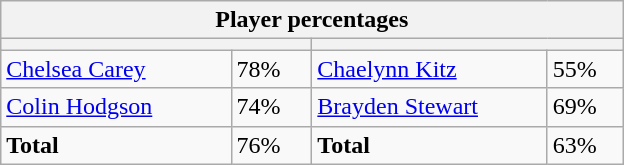<table class="wikitable">
<tr>
<th colspan=4 width=400>Player percentages</th>
</tr>
<tr>
<th colspan=2 width=200 style="white-space:nowrap;"> </th>
<th colspan=2 width=200 style="white-space:nowrap;"></th>
</tr>
<tr>
<td><a href='#'>Chelsea Carey</a></td>
<td>78%</td>
<td><a href='#'>Chaelynn Kitz</a></td>
<td>55%</td>
</tr>
<tr>
<td><a href='#'>Colin Hodgson</a></td>
<td>74%</td>
<td><a href='#'>Brayden Stewart</a></td>
<td>69%</td>
</tr>
<tr>
<td><strong>Total</strong></td>
<td>76%</td>
<td><strong>Total</strong></td>
<td>63%</td>
</tr>
</table>
